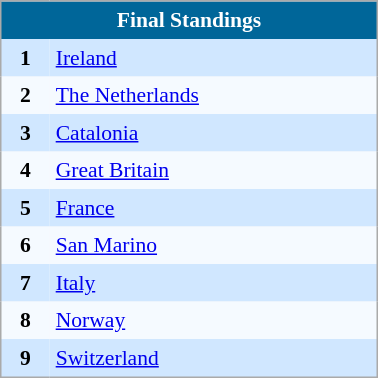<table align=center cellpadding="4" cellspacing="0" style="background: #f9f9f9; border: 1px #aaa solid; border-collapse: collapse; font-size: 90%;" width=20%>
<tr align=center style="background:#006699; color:white;">
<th width=100% colspan=2>Final Standings</th>
</tr>
<tr align=center style="background:#D0E7FF;">
<td><strong>1</strong></td>
<td align=left> <a href='#'>Ireland</a></td>
</tr>
<tr align=center style="background:#F5FAFF;">
<td><strong>2</strong></td>
<td align=left> <a href='#'>The Netherlands</a></td>
</tr>
<tr align=center style="background:#D0E7FF;">
<td><strong>3</strong></td>
<td align=left> <a href='#'>Catalonia</a></td>
</tr>
<tr align=center style="background:#F5FAFF;">
<td><strong>4</strong></td>
<td align=left> <a href='#'>Great Britain</a></td>
</tr>
<tr align=center style="background:#D0E7FF;">
<td><strong>5</strong></td>
<td align=left> <a href='#'>France</a></td>
</tr>
<tr align=center style="background:#F5FAFF;">
<td><strong>6</strong></td>
<td align=left> <a href='#'>San Marino</a></td>
</tr>
<tr align=center style="background:#D0E7FF;">
<td><strong>7</strong></td>
<td align=left> <a href='#'>Italy</a></td>
</tr>
<tr align=center style="background:#F5FAFF;">
<td><strong>8</strong></td>
<td align=left> <a href='#'>Norway</a></td>
</tr>
<tr align=center style="background:#D0E7FF;">
<td><strong>9</strong></td>
<td align=left> <a href='#'>Switzerland</a></td>
</tr>
</table>
